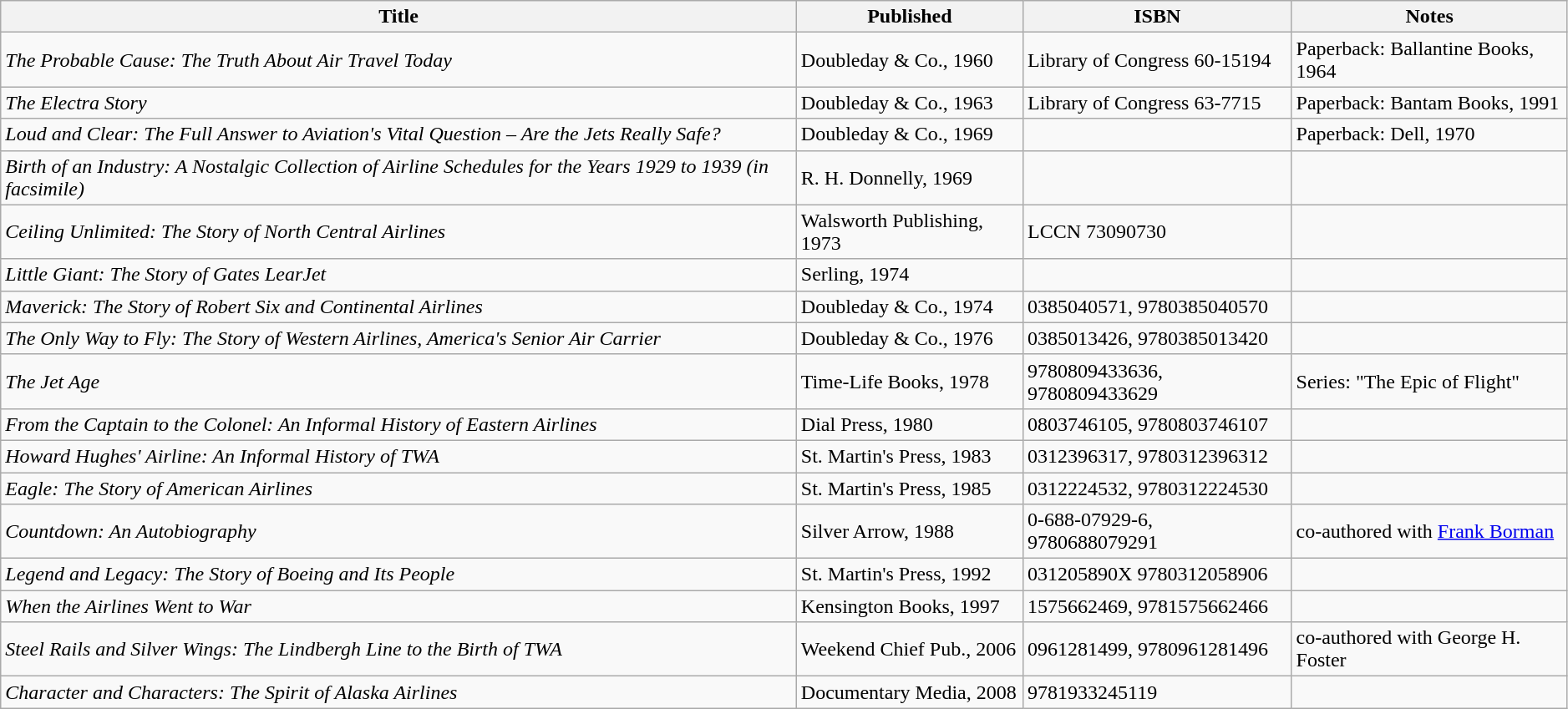<table class="wikitable" style="width:99%;">
<tr>
<th>Title</th>
<th>Published</th>
<th>ISBN</th>
<th>Notes</th>
</tr>
<tr>
<td><em>The Probable Cause: The Truth About Air Travel Today</em></td>
<td>Doubleday & Co., 1960</td>
<td>Library of Congress 60-15194</td>
<td>Paperback: Ballantine Books, 1964</td>
</tr>
<tr>
<td><em>The Electra Story</em></td>
<td>Doubleday & Co., 1963</td>
<td>Library of Congress 63-7715</td>
<td>Paperback: Bantam Books, 1991</td>
</tr>
<tr>
<td><em>Loud and Clear: The Full Answer to Aviation's Vital Question – Are the Jets Really Safe?</em></td>
<td>Doubleday & Co., 1969</td>
<td></td>
<td>Paperback: Dell, 1970</td>
</tr>
<tr>
<td><em>Birth of an Industry: A Nostalgic Collection of Airline Schedules for the Years 1929 to 1939 (in facsimile)</em></td>
<td>R. H. Donnelly, 1969</td>
<td></td>
<td></td>
</tr>
<tr>
<td><em>Ceiling Unlimited: The Story of North Central Airlines</em></td>
<td>Walsworth Publishing, 1973</td>
<td>LCCN 73090730</td>
<td></td>
</tr>
<tr>
<td><em>Little Giant: The Story of Gates LearJet</em></td>
<td>Serling, 1974</td>
<td></td>
<td></td>
</tr>
<tr>
<td><em>Maverick: The Story of Robert Six and Continental Airlines</em></td>
<td>Doubleday & Co., 1974</td>
<td>0385040571, 9780385040570</td>
<td></td>
</tr>
<tr>
<td><em>The Only Way to Fly: The Story of Western Airlines, America's Senior Air Carrier</em></td>
<td>Doubleday & Co., 1976</td>
<td>0385013426, 9780385013420</td>
<td></td>
</tr>
<tr>
<td><em>The Jet Age</em></td>
<td>Time-Life Books, 1978</td>
<td>9780809433636, 9780809433629</td>
<td>Series: "The Epic of Flight"</td>
</tr>
<tr>
<td><em>From the Captain to the Colonel: An Informal History of Eastern Airlines</em></td>
<td>Dial Press, 1980</td>
<td>0803746105, 9780803746107</td>
<td></td>
</tr>
<tr>
<td><em>Howard Hughes' Airline: An Informal History of TWA</em></td>
<td>St. Martin's Press, 1983</td>
<td>0312396317, 9780312396312</td>
<td></td>
</tr>
<tr>
<td><em>Eagle: The Story of American Airlines</em></td>
<td>St. Martin's Press, 1985</td>
<td>0312224532, 9780312224530</td>
<td></td>
</tr>
<tr>
<td><em>Countdown: An Autobiography</em></td>
<td>Silver Arrow, 1988</td>
<td>0-688-07929-6, 9780688079291</td>
<td>co-authored with <a href='#'>Frank Borman</a></td>
</tr>
<tr>
<td><em>Legend and Legacy: The Story of Boeing and Its People</em></td>
<td>St. Martin's Press, 1992</td>
<td>031205890X 9780312058906</td>
<td></td>
</tr>
<tr>
<td><em>When the Airlines Went to War</em></td>
<td>Kensington Books, 1997</td>
<td>1575662469, 9781575662466</td>
<td></td>
</tr>
<tr>
<td><em>Steel Rails and Silver Wings: The Lindbergh Line to the Birth of TWA</em></td>
<td>Weekend Chief Pub., 2006</td>
<td>0961281499, 9780961281496</td>
<td>co-authored with George H. Foster</td>
</tr>
<tr>
<td><em>Character and Characters: The Spirit of Alaska Airlines</em></td>
<td>Documentary Media, 2008</td>
<td>9781933245119</td>
<td></td>
</tr>
</table>
